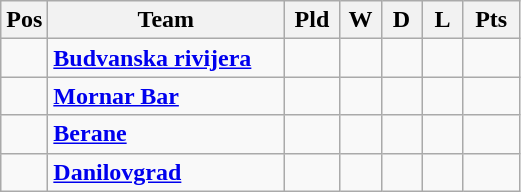<table class="wikitable">
<tr>
<th>Pos</th>
<th width="150">Team</th>
<th width="30">Pld</th>
<th width="20">W</th>
<th width="20">D</th>
<th width="20">L</th>
<th width="30">Pts</th>
</tr>
<tr>
<td></td>
<td><strong><a href='#'>Budvanska rivijera</a></strong></td>
<td></td>
<td></td>
<td></td>
<td></td>
<td></td>
</tr>
<tr>
<td></td>
<td><strong><a href='#'>Mornar Bar</a></strong></td>
<td></td>
<td></td>
<td></td>
<td></td>
<td></td>
</tr>
<tr>
<td></td>
<td><strong><a href='#'>Berane</a></strong></td>
<td></td>
<td></td>
<td></td>
<td></td>
<td></td>
</tr>
<tr>
<td></td>
<td><strong><a href='#'>Danilovgrad</a></strong></td>
<td></td>
<td></td>
<td></td>
<td></td>
<td></td>
</tr>
</table>
